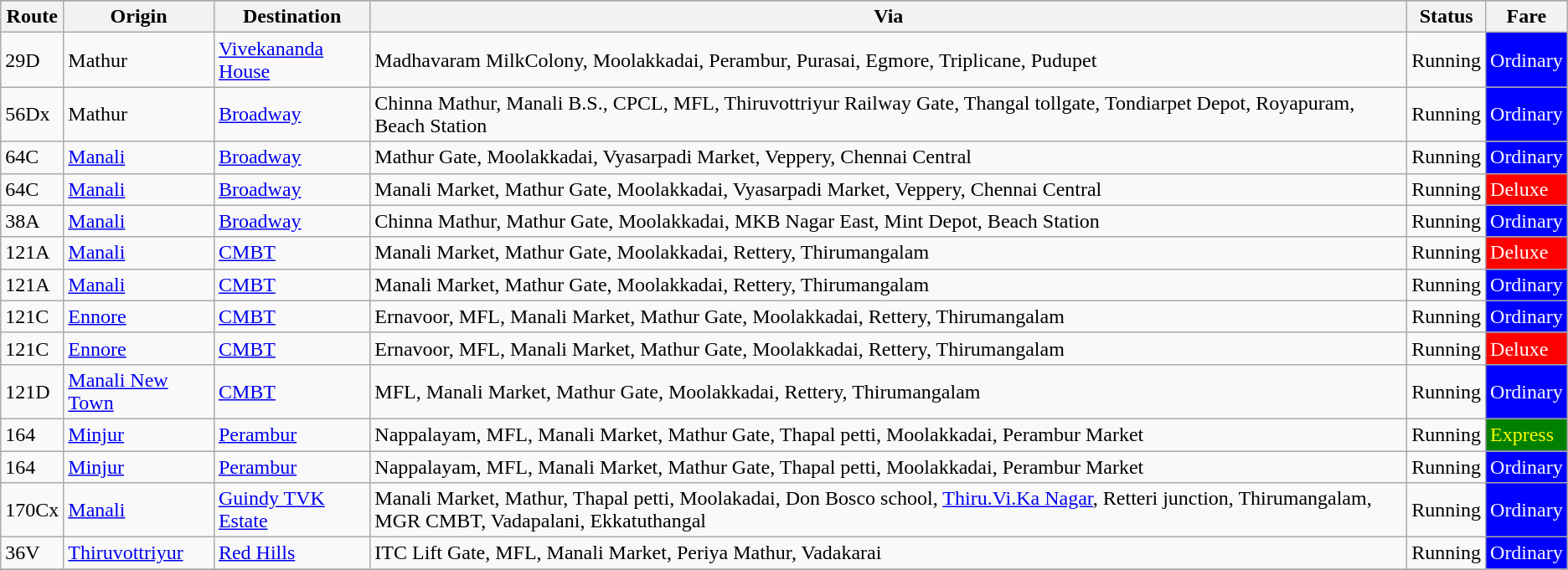<table class="wikitable sortable collapsable plainrowheaders">
<tr>
</tr>
<tr>
<th>Route</th>
<th>Origin</th>
<th>Destination</th>
<th>Via</th>
<th>Status</th>
<th>Fare</th>
</tr>
<tr>
<td>29D</td>
<td>Mathur</td>
<td><a href='#'>Vivekananda House</a></td>
<td>Madhavaram MilkColony, Moolakkadai, Perambur, Purasai, Egmore, Triplicane, Pudupet</td>
<td>Running</td>
<td style="background:blue; color:White">Ordinary</td>
</tr>
<tr>
<td>56Dx</td>
<td>Mathur</td>
<td><a href='#'>Broadway</a></td>
<td>Chinna Mathur, Manali B.S., CPCL, MFL, Thiruvottriyur Railway Gate, Thangal tollgate, Tondiarpet Depot, Royapuram, Beach Station</td>
<td>Running</td>
<td style="background:blue; color:White">Ordinary</td>
</tr>
<tr>
<td>64C</td>
<td><a href='#'>Manali</a></td>
<td><a href='#'>Broadway</a></td>
<td>Mathur Gate, Moolakkadai, Vyasarpadi Market, Veppery, Chennai Central</td>
<td>Running</td>
<td style="background:blue; color:White">Ordinary</td>
</tr>
<tr>
<td>64C</td>
<td><a href='#'>Manali</a></td>
<td><a href='#'>Broadway</a></td>
<td>Manali Market, Mathur Gate, Moolakkadai, Vyasarpadi Market, Veppery, Chennai Central</td>
<td>Running</td>
<td style="background:red; color:white">Deluxe</td>
</tr>
<tr>
<td>38A</td>
<td><a href='#'>Manali</a></td>
<td><a href='#'>Broadway</a></td>
<td>Chinna Mathur, Mathur Gate, Moolakkadai, MKB Nagar East, Mint Depot, Beach Station</td>
<td>Running</td>
<td style="background:blue; color:White">Ordinary</td>
</tr>
<tr>
<td>121A</td>
<td><a href='#'>Manali</a></td>
<td><a href='#'>CMBT</a></td>
<td>Manali Market, Mathur Gate, Moolakkadai, Rettery, Thirumangalam</td>
<td>Running</td>
<td style="background:red; color:white">Deluxe</td>
</tr>
<tr>
<td>121A</td>
<td><a href='#'>Manali</a></td>
<td><a href='#'>CMBT</a></td>
<td>Manali Market, Mathur Gate, Moolakkadai, Rettery, Thirumangalam</td>
<td>Running</td>
<td style="background:blue; color:White">Ordinary</td>
</tr>
<tr>
<td>121C</td>
<td><a href='#'>Ennore</a></td>
<td><a href='#'>CMBT</a></td>
<td>Ernavoor, MFL, Manali Market, Mathur Gate, Moolakkadai, Rettery, Thirumangalam</td>
<td>Running</td>
<td style="background:blue; color:White">Ordinary</td>
</tr>
<tr>
<td>121C</td>
<td><a href='#'>Ennore</a></td>
<td><a href='#'>CMBT</a></td>
<td>Ernavoor, MFL, Manali Market, Mathur Gate, Moolakkadai, Rettery, Thirumangalam</td>
<td>Running</td>
<td style="background:red; color:white">Deluxe</td>
</tr>
<tr>
<td>121D</td>
<td><a href='#'>Manali New Town</a></td>
<td><a href='#'>CMBT</a></td>
<td>MFL, Manali Market, Mathur Gate, Moolakkadai, Rettery, Thirumangalam</td>
<td>Running</td>
<td style="background:blue; color:White">Ordinary</td>
</tr>
<tr>
<td>164</td>
<td><a href='#'>Minjur</a></td>
<td><a href='#'>Perambur</a></td>
<td>Nappalayam, MFL, Manali Market, Mathur Gate, Thapal petti, Moolakkadai, Perambur Market</td>
<td>Running</td>
<td style="background:green; color:yellow">Express</td>
</tr>
<tr>
<td>164</td>
<td><a href='#'>Minjur</a></td>
<td><a href='#'>Perambur</a></td>
<td>Nappalayam, MFL, Manali Market, Mathur Gate, Thapal petti, Moolakkadai, Perambur Market</td>
<td>Running</td>
<td style="background:blue; color:White">Ordinary</td>
</tr>
<tr>
<td>170Cx</td>
<td><a href='#'>Manali</a></td>
<td><a href='#'>Guindy TVK Estate</a></td>
<td>Manali Market, Mathur, Thapal petti, Moolakadai, Don Bosco school, <a href='#'>Thiru.Vi.Ka Nagar</a>, Retteri junction, Thirumangalam, MGR CMBT, Vadapalani, Ekkatuthangal</td>
<td>Running</td>
<td style="background:blue; color:white">Ordinary</td>
</tr>
<tr>
<td>36V</td>
<td><a href='#'>Thiruvottriyur</a></td>
<td><a href='#'>Red Hills</a></td>
<td>ITC Lift Gate, MFL, Manali Market, Periya Mathur, Vadakarai</td>
<td>Running</td>
<td style="background:blue; color:White">Ordinary</td>
</tr>
<tr>
</tr>
</table>
